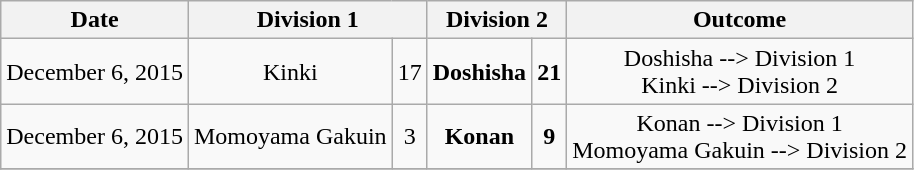<table class="wikitable" style="text-align:center;">
<tr>
<th>Date</th>
<th colspan="2">Division 1</th>
<th colspan="2">Division 2</th>
<th>Outcome</th>
</tr>
<tr>
<td>December 6, 2015</td>
<td>Kinki</td>
<td>17</td>
<td><strong>Doshisha</strong></td>
<td><strong>21</strong></td>
<td>Doshisha --> Division 1 <br> Kinki --> Division 2</td>
</tr>
<tr>
<td>December 6, 2015</td>
<td>Momoyama Gakuin</td>
<td>3</td>
<td><strong>Konan</strong></td>
<td><strong>9</strong></td>
<td>Konan --> Division 1 <br>Momoyama Gakuin --> Division 2</td>
</tr>
<tr>
</tr>
</table>
